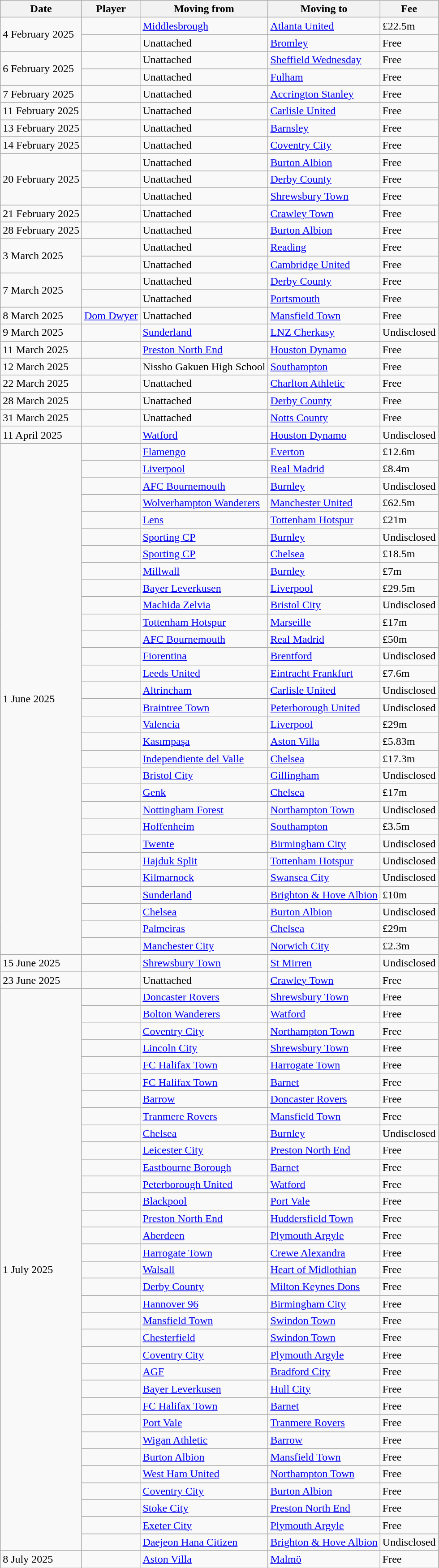<table class="wikitable sortable">
<tr>
<th>Date</th>
<th>Player</th>
<th>Moving from</th>
<th>Moving to</th>
<th>Fee</th>
</tr>
<tr>
<td rowspan="2">4 February 2025</td>
<td> </td>
<td><a href='#'>Middlesbrough</a></td>
<td> <a href='#'>Atlanta United</a></td>
<td>£22.5m</td>
</tr>
<tr>
<td></td>
<td>Unattached</td>
<td><a href='#'>Bromley</a></td>
<td>Free</td>
</tr>
<tr>
<td rowspan="2">6 February 2025</td>
<td> </td>
<td>Unattached</td>
<td><a href='#'>Sheffield Wednesday</a></td>
<td>Free</td>
</tr>
<tr>
<td> </td>
<td>Unattached</td>
<td><a href='#'>Fulham</a></td>
<td>Free</td>
</tr>
<tr>
<td>7 February 2025</td>
<td></td>
<td>Unattached</td>
<td><a href='#'>Accrington Stanley</a></td>
<td>Free</td>
</tr>
<tr>
<td>11 February 2025</td>
<td></td>
<td>Unattached</td>
<td><a href='#'>Carlisle United</a></td>
<td>Free</td>
</tr>
<tr>
<td>13 February 2025</td>
<td> </td>
<td>Unattached</td>
<td><a href='#'>Barnsley</a></td>
<td>Free</td>
</tr>
<tr>
<td>14 February 2025</td>
<td></td>
<td>Unattached</td>
<td><a href='#'>Coventry City</a></td>
<td>Free</td>
</tr>
<tr>
<td rowspan="3">20 February 2025</td>
<td> </td>
<td>Unattached</td>
<td><a href='#'>Burton Albion</a></td>
<td>Free</td>
</tr>
<tr>
<td> </td>
<td>Unattached</td>
<td><a href='#'>Derby County</a></td>
<td>Free</td>
</tr>
<tr>
<td></td>
<td>Unattached</td>
<td><a href='#'>Shrewsbury Town</a></td>
<td>Free</td>
</tr>
<tr>
<td>21 February 2025</td>
<td> </td>
<td>Unattached</td>
<td><a href='#'>Crawley Town</a></td>
<td>Free</td>
</tr>
<tr>
<td>28 February 2025</td>
<td> </td>
<td>Unattached</td>
<td><a href='#'>Burton Albion</a></td>
<td>Free</td>
</tr>
<tr>
<td rowspan="2">3 March 2025</td>
<td></td>
<td>Unattached</td>
<td><a href='#'>Reading</a></td>
<td>Free</td>
</tr>
<tr>
<td></td>
<td>Unattached</td>
<td><a href='#'>Cambridge United</a></td>
<td>Free</td>
</tr>
<tr>
<td rowspan="2">7 March 2025</td>
<td> </td>
<td>Unattached</td>
<td><a href='#'>Derby County</a></td>
<td>Free</td>
</tr>
<tr>
<td> </td>
<td>Unattached</td>
<td><a href='#'>Portsmouth</a></td>
<td>Free</td>
</tr>
<tr>
<td>8 March 2025</td>
<td> <a href='#'>Dom Dwyer</a></td>
<td>Unattached</td>
<td><a href='#'>Mansfield Town</a></td>
<td>Free</td>
</tr>
<tr>
<td>9 March 2025</td>
<td> </td>
<td><a href='#'>Sunderland</a></td>
<td> <a href='#'>LNZ Cherkasy</a></td>
<td>Undisclosed</td>
</tr>
<tr>
<td>11 March 2025</td>
<td> </td>
<td><a href='#'>Preston North End</a></td>
<td> <a href='#'>Houston Dynamo</a></td>
<td>Free</td>
</tr>
<tr>
<td>12 March 2025</td>
<td> </td>
<td> Nissho Gakuen High School</td>
<td><a href='#'>Southampton</a></td>
<td>Free</td>
</tr>
<tr>
<td>22 March 2025</td>
<td> </td>
<td>Unattached</td>
<td><a href='#'>Charlton Athletic</a></td>
<td>Free</td>
</tr>
<tr>
<td>28 March 2025</td>
<td> </td>
<td>Unattached</td>
<td><a href='#'>Derby County</a></td>
<td>Free</td>
</tr>
<tr>
<td>31 March 2025</td>
<td> </td>
<td>Unattached</td>
<td><a href='#'>Notts County</a></td>
<td>Free</td>
</tr>
<tr>
<td>11 April 2025</td>
<td></td>
<td><a href='#'>Watford</a></td>
<td> <a href='#'>Houston Dynamo</a></td>
<td>Undisclosed</td>
</tr>
<tr>
<td rowspan="30">1 June 2025</td>
<td> </td>
<td> <a href='#'>Flamengo</a></td>
<td><a href='#'>Everton</a></td>
<td>£12.6m</td>
</tr>
<tr>
<td></td>
<td><a href='#'>Liverpool</a></td>
<td> <a href='#'>Real Madrid</a></td>
<td>£8.4m</td>
</tr>
<tr>
<td></td>
<td><a href='#'>AFC Bournemouth</a></td>
<td><a href='#'>Burnley</a></td>
<td>Undisclosed</td>
</tr>
<tr>
<td> </td>
<td><a href='#'>Wolverhampton Wanderers</a></td>
<td><a href='#'>Manchester United</a></td>
<td>£62.5m</td>
</tr>
<tr>
<td> </td>
<td> <a href='#'>Lens</a></td>
<td><a href='#'>Tottenham Hotspur</a></td>
<td>£21m</td>
</tr>
<tr>
<td></td>
<td> <a href='#'>Sporting CP</a></td>
<td><a href='#'>Burnley</a></td>
<td>Undisclosed</td>
</tr>
<tr>
<td> </td>
<td> <a href='#'>Sporting CP</a></td>
<td><a href='#'>Chelsea</a></td>
<td>£18.5m</td>
</tr>
<tr>
<td> </td>
<td><a href='#'>Millwall</a></td>
<td><a href='#'>Burnley</a></td>
<td>£7m</td>
</tr>
<tr>
<td> </td>
<td> <a href='#'>Bayer Leverkusen</a></td>
<td><a href='#'>Liverpool</a></td>
<td>£29.5m</td>
</tr>
<tr>
<td> </td>
<td> <a href='#'>Machida Zelvia</a></td>
<td><a href='#'>Bristol City</a></td>
<td>Undisclosed</td>
</tr>
<tr>
<td> </td>
<td><a href='#'>Tottenham Hotspur</a></td>
<td> <a href='#'>Marseille</a></td>
<td>£17m</td>
</tr>
<tr>
<td> </td>
<td><a href='#'>AFC Bournemouth</a></td>
<td> <a href='#'>Real Madrid</a></td>
<td>£50m</td>
</tr>
<tr>
<td> </td>
<td> <a href='#'>Fiorentina</a></td>
<td><a href='#'>Brentford</a></td>
<td>Undisclosed</td>
</tr>
<tr>
<td> </td>
<td><a href='#'>Leeds United</a></td>
<td> <a href='#'>Eintracht Frankfurt</a></td>
<td>£7.6m</td>
</tr>
<tr>
<td></td>
<td><a href='#'>Altrincham</a></td>
<td><a href='#'>Carlisle United</a></td>
<td>Undisclosed</td>
</tr>
<tr>
<td></td>
<td><a href='#'>Braintree Town</a></td>
<td><a href='#'>Peterborough United</a></td>
<td>Undisclosed</td>
</tr>
<tr>
<td> </td>
<td> <a href='#'>Valencia</a></td>
<td><a href='#'>Liverpool</a></td>
<td>£29m</td>
</tr>
<tr>
<td> </td>
<td> <a href='#'>Kasımpaşa</a></td>
<td><a href='#'>Aston Villa</a></td>
<td>£5.83m</td>
</tr>
<tr>
<td> </td>
<td> <a href='#'>Independiente del Valle</a></td>
<td><a href='#'>Chelsea</a></td>
<td>£17.3m</td>
</tr>
<tr>
<td></td>
<td><a href='#'>Bristol City</a></td>
<td><a href='#'>Gillingham</a></td>
<td>Undisclosed</td>
</tr>
<tr>
<td> </td>
<td> <a href='#'>Genk</a></td>
<td><a href='#'>Chelsea</a></td>
<td>£17m</td>
</tr>
<tr>
<td></td>
<td><a href='#'>Nottingham Forest</a></td>
<td><a href='#'>Northampton Town</a></td>
<td>Undisclosed</td>
</tr>
<tr>
<td> </td>
<td> <a href='#'>Hoffenheim</a></td>
<td><a href='#'>Southampton</a></td>
<td>£3.5m</td>
</tr>
<tr>
<td> </td>
<td> <a href='#'>Twente</a></td>
<td><a href='#'>Birmingham City</a></td>
<td>Undisclosed</td>
</tr>
<tr>
<td> </td>
<td> <a href='#'>Hajduk Split</a></td>
<td><a href='#'>Tottenham Hotspur</a></td>
<td>Undisclosed</td>
</tr>
<tr>
<td> </td>
<td> <a href='#'>Kilmarnock</a></td>
<td> <a href='#'>Swansea City</a></td>
<td> Undisclosed</td>
</tr>
<tr>
<td></td>
<td><a href='#'>Sunderland</a></td>
<td><a href='#'>Brighton & Hove Albion</a></td>
<td>£10m</td>
</tr>
<tr>
<td></td>
<td><a href='#'>Chelsea</a></td>
<td><a href='#'>Burton Albion</a></td>
<td>Undisclosed</td>
</tr>
<tr>
<td> </td>
<td> <a href='#'>Palmeiras</a></td>
<td><a href='#'>Chelsea</a></td>
<td>£29m</td>
</tr>
<tr>
<td></td>
<td><a href='#'>Manchester City</a></td>
<td><a href='#'>Norwich City</a></td>
<td>£2.3m</td>
</tr>
<tr>
<td>15 June 2025</td>
<td> </td>
<td><a href='#'>Shrewsbury Town</a></td>
<td> <a href='#'>St Mirren</a></td>
<td>Undisclosed</td>
</tr>
<tr>
<td>23 June 2025</td>
<td></td>
<td>Unattached</td>
<td><a href='#'>Crawley Town</a></td>
<td>Free</td>
</tr>
<tr>
<td rowspan="33">1 July 2025</td>
<td></td>
<td><a href='#'>Doncaster Rovers</a></td>
<td><a href='#'>Shrewsbury Town</a></td>
<td>Free</td>
</tr>
<tr>
<td></td>
<td><a href='#'>Bolton Wanderers</a></td>
<td><a href='#'>Watford</a></td>
<td>Free</td>
</tr>
<tr>
<td> </td>
<td><a href='#'>Coventry City</a></td>
<td><a href='#'>Northampton Town</a></td>
<td>Free</td>
</tr>
<tr>
<td></td>
<td><a href='#'>Lincoln City</a></td>
<td><a href='#'>Shrewsbury Town</a></td>
<td>Free</td>
</tr>
<tr>
<td></td>
<td><a href='#'>FC Halifax Town</a></td>
<td><a href='#'>Harrogate Town</a></td>
<td>Free</td>
</tr>
<tr>
<td></td>
<td><a href='#'>FC Halifax Town</a></td>
<td><a href='#'>Barnet</a></td>
<td>Free</td>
</tr>
<tr>
<td></td>
<td><a href='#'>Barrow</a></td>
<td><a href='#'>Doncaster Rovers</a></td>
<td>Free</td>
</tr>
<tr>
<td> </td>
<td><a href='#'>Tranmere Rovers</a></td>
<td><a href='#'>Mansfield Town</a></td>
<td>Free</td>
</tr>
<tr>
<td></td>
<td><a href='#'>Chelsea</a></td>
<td><a href='#'>Burnley</a></td>
<td>Undisclosed</td>
</tr>
<tr>
<td> </td>
<td><a href='#'>Leicester City</a></td>
<td><a href='#'>Preston North End</a></td>
<td>Free</td>
</tr>
<tr>
<td></td>
<td><a href='#'>Eastbourne Borough</a></td>
<td><a href='#'>Barnet</a></td>
<td>Free</td>
</tr>
<tr>
<td> </td>
<td><a href='#'>Peterborough United</a></td>
<td><a href='#'>Watford</a></td>
<td>Free</td>
</tr>
<tr>
<td></td>
<td><a href='#'>Blackpool</a></td>
<td><a href='#'>Port Vale</a></td>
<td>Free</td>
</tr>
<tr>
<td></td>
<td><a href='#'>Preston North End</a></td>
<td><a href='#'>Huddersfield Town</a></td>
<td>Free</td>
</tr>
<tr>
<td> </td>
<td> <a href='#'>Aberdeen</a></td>
<td><a href='#'>Plymouth Argyle</a></td>
<td>Free</td>
</tr>
<tr>
<td></td>
<td><a href='#'>Harrogate Town</a></td>
<td><a href='#'>Crewe Alexandra</a></td>
<td>Free</td>
</tr>
<tr>
<td> </td>
<td><a href='#'>Walsall</a></td>
<td> <a href='#'>Heart of Midlothian</a></td>
<td>Free</td>
</tr>
<tr>
<td> </td>
<td><a href='#'>Derby County</a></td>
<td><a href='#'>Milton Keynes Dons</a></td>
<td>Free</td>
</tr>
<tr>
<td> </td>
<td> <a href='#'>Hannover 96</a></td>
<td><a href='#'>Birmingham City</a></td>
<td>Free</td>
</tr>
<tr>
<td></td>
<td><a href='#'>Mansfield Town</a></td>
<td><a href='#'>Swindon Town</a></td>
<td>Free</td>
</tr>
<tr>
<td></td>
<td><a href='#'>Chesterfield</a></td>
<td><a href='#'>Swindon Town</a></td>
<td>Free</td>
</tr>
<tr>
<td></td>
<td><a href='#'>Coventry City</a></td>
<td><a href='#'>Plymouth Argyle</a></td>
<td>Free</td>
</tr>
<tr>
<td></td>
<td> <a href='#'>AGF</a></td>
<td><a href='#'>Bradford City</a></td>
<td>Free</td>
</tr>
<tr>
<td> </td>
<td> <a href='#'>Bayer Leverkusen</a></td>
<td><a href='#'>Hull City</a></td>
<td>Free</td>
</tr>
<tr>
<td></td>
<td><a href='#'>FC Halifax Town</a></td>
<td><a href='#'>Barnet</a></td>
<td>Free</td>
</tr>
<tr>
<td></td>
<td><a href='#'>Port Vale</a></td>
<td><a href='#'>Tranmere Rovers</a></td>
<td>Free</td>
</tr>
<tr>
<td> </td>
<td><a href='#'>Wigan Athletic</a></td>
<td><a href='#'>Barrow</a></td>
<td>Free</td>
</tr>
<tr>
<td> </td>
<td><a href='#'>Burton Albion</a></td>
<td><a href='#'>Mansfield Town</a></td>
<td>Free</td>
</tr>
<tr>
<td></td>
<td><a href='#'>West Ham United</a></td>
<td><a href='#'>Northampton Town</a></td>
<td>Free</td>
</tr>
<tr>
<td> </td>
<td><a href='#'>Coventry City</a></td>
<td><a href='#'>Burton Albion</a></td>
<td>Free</td>
</tr>
<tr>
<td> </td>
<td><a href='#'>Stoke City</a></td>
<td><a href='#'>Preston North End</a></td>
<td>Free</td>
</tr>
<tr>
<td> </td>
<td><a href='#'>Exeter City</a></td>
<td><a href='#'>Plymouth Argyle</a></td>
<td>Free</td>
</tr>
<tr>
<td> </td>
<td> <a href='#'>Daejeon Hana Citizen</a></td>
<td><a href='#'>Brighton & Hove Albion</a></td>
<td>Undisclosed</td>
</tr>
<tr>
<td>8 July 2025</td>
<td> </td>
<td><a href='#'>Aston Villa</a></td>
<td> <a href='#'>Malmö</a></td>
<td>Free</td>
</tr>
</table>
